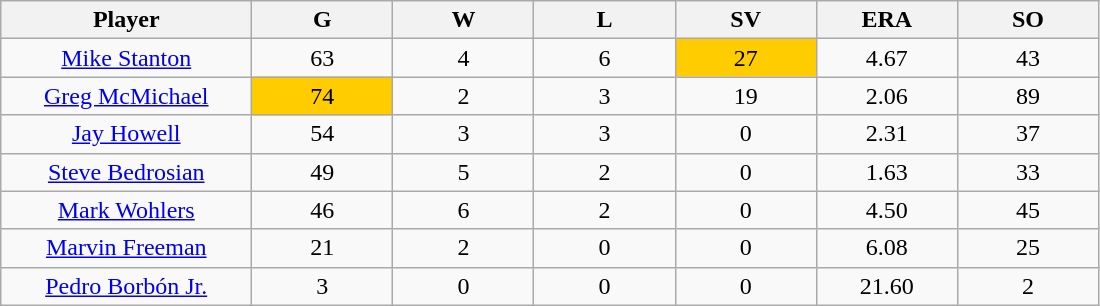<table class="wikitable sortable">
<tr>
<th bgcolor="#DDDDFF" width="16%">Player</th>
<th bgcolor="#DDDDFF" width="9%">G</th>
<th bgcolor="#DDDDFF" width="9%">W</th>
<th bgcolor="#DDDDFF" width="9%">L</th>
<th bgcolor="#DDDDFF" width="9%">SV</th>
<th bgcolor="#DDDDFF" width="9%">ERA</th>
<th bgcolor="#DDDDFF" width="9%">SO</th>
</tr>
<tr align="center">
<td><a href='#'>Mike Stanton</a></td>
<td>63</td>
<td>4</td>
<td>6</td>
<td bgcolor="#FFCC00">27</td>
<td>4.67</td>
<td>43</td>
</tr>
<tr align="center">
<td><a href='#'>Greg McMichael</a></td>
<td bgcolor="#FFCC00">74</td>
<td>2</td>
<td>3</td>
<td>19</td>
<td>2.06</td>
<td>89</td>
</tr>
<tr align="center">
<td><a href='#'>Jay Howell</a></td>
<td>54</td>
<td>3</td>
<td>3</td>
<td>0</td>
<td>2.31</td>
<td>37</td>
</tr>
<tr align="center">
<td><a href='#'>Steve Bedrosian</a></td>
<td>49</td>
<td>5</td>
<td>2</td>
<td>0</td>
<td>1.63</td>
<td>33</td>
</tr>
<tr align="center">
<td><a href='#'>Mark Wohlers</a></td>
<td>46</td>
<td>6</td>
<td>2</td>
<td>0</td>
<td>4.50</td>
<td>45</td>
</tr>
<tr align="center">
<td><a href='#'>Marvin Freeman</a></td>
<td>21</td>
<td>2</td>
<td>0</td>
<td>0</td>
<td>6.08</td>
<td>25</td>
</tr>
<tr align="center">
<td><a href='#'>Pedro Borbón Jr.</a></td>
<td>3</td>
<td>0</td>
<td>0</td>
<td>0</td>
<td>21.60</td>
<td>2</td>
</tr>
</table>
